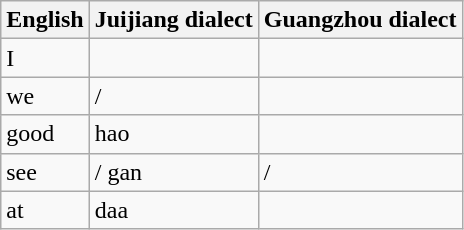<table class="wikitable">
<tr>
<th>English</th>
<th>Juijiang dialect</th>
<th>Guangzhou dialect</th>
</tr>
<tr>
<td>I</td>
<td> </td>
<td> </td>
</tr>
<tr>
<td>we</td>
<td> /  </td>
<td> </td>
</tr>
<tr>
<td>good</td>
<td> hao</td>
<td> </td>
</tr>
<tr>
<td>see</td>
<td> /  gan</td>
<td> /  </td>
</tr>
<tr>
<td>at</td>
<td>daa</td>
<td> </td>
</tr>
</table>
